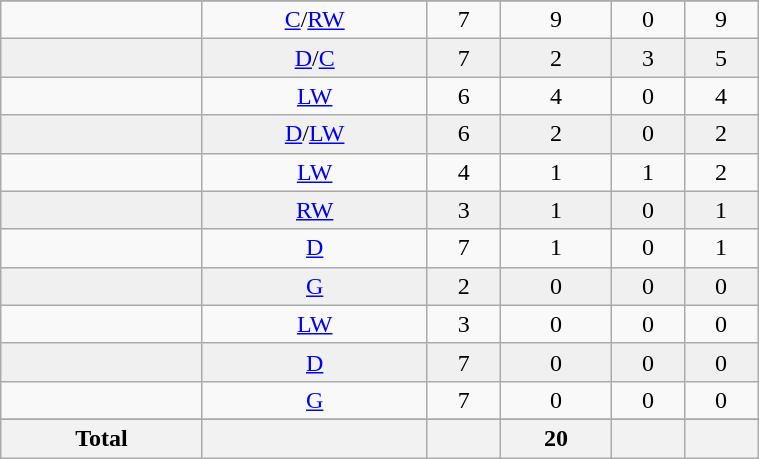<table class="wikitable sortable" width ="40%">
<tr align="center">
</tr>
<tr align="center" bgcolor="">
<td></td>
<td><a href='#'>C</a>/<a href='#'>RW</a></td>
<td>7</td>
<td>9</td>
<td>0</td>
<td>9</td>
</tr>
<tr align="center" bgcolor="f0f0f0">
<td></td>
<td><a href='#'>D</a>/<a href='#'>C</a></td>
<td>7</td>
<td>2</td>
<td>3</td>
<td>5</td>
</tr>
<tr align="center" bgcolor="">
<td></td>
<td><a href='#'>LW</a></td>
<td>6</td>
<td>4</td>
<td>0</td>
<td>4</td>
</tr>
<tr align="center" bgcolor="f0f0f0">
<td></td>
<td><a href='#'>D</a>/<a href='#'>LW</a></td>
<td>6</td>
<td>2</td>
<td>0</td>
<td>2</td>
</tr>
<tr align="center" bgcolor="">
<td></td>
<td><a href='#'>LW</a></td>
<td>4</td>
<td>1</td>
<td>1</td>
<td>2</td>
</tr>
<tr align="center" bgcolor="f0f0f0">
<td></td>
<td><a href='#'>RW</a></td>
<td>3</td>
<td>1</td>
<td>0</td>
<td>1</td>
</tr>
<tr align="center" bgcolor="">
<td></td>
<td><a href='#'>D</a></td>
<td>7</td>
<td>1</td>
<td>0</td>
<td>1</td>
</tr>
<tr align="center" bgcolor="f0f0f0">
<td></td>
<td><a href='#'>G</a></td>
<td>2</td>
<td>0</td>
<td>0</td>
<td>0</td>
</tr>
<tr align="center" bgcolor="">
<td></td>
<td><a href='#'>LW</a></td>
<td>3</td>
<td>0</td>
<td>0</td>
<td>0</td>
</tr>
<tr align="center" bgcolor="f0f0f0">
<td></td>
<td><a href='#'>D</a></td>
<td>7</td>
<td>0</td>
<td>0</td>
<td>0</td>
</tr>
<tr align="center" bgcolor="">
<td></td>
<td><a href='#'>G</a></td>
<td>7</td>
<td>0</td>
<td>0</td>
<td>0</td>
</tr>
<tr align="center" bgcolor="f0f0f0">
</tr>
<tr>
<th>Total</th>
<th></th>
<th></th>
<th>20</th>
<th></th>
<th></th>
</tr>
</table>
